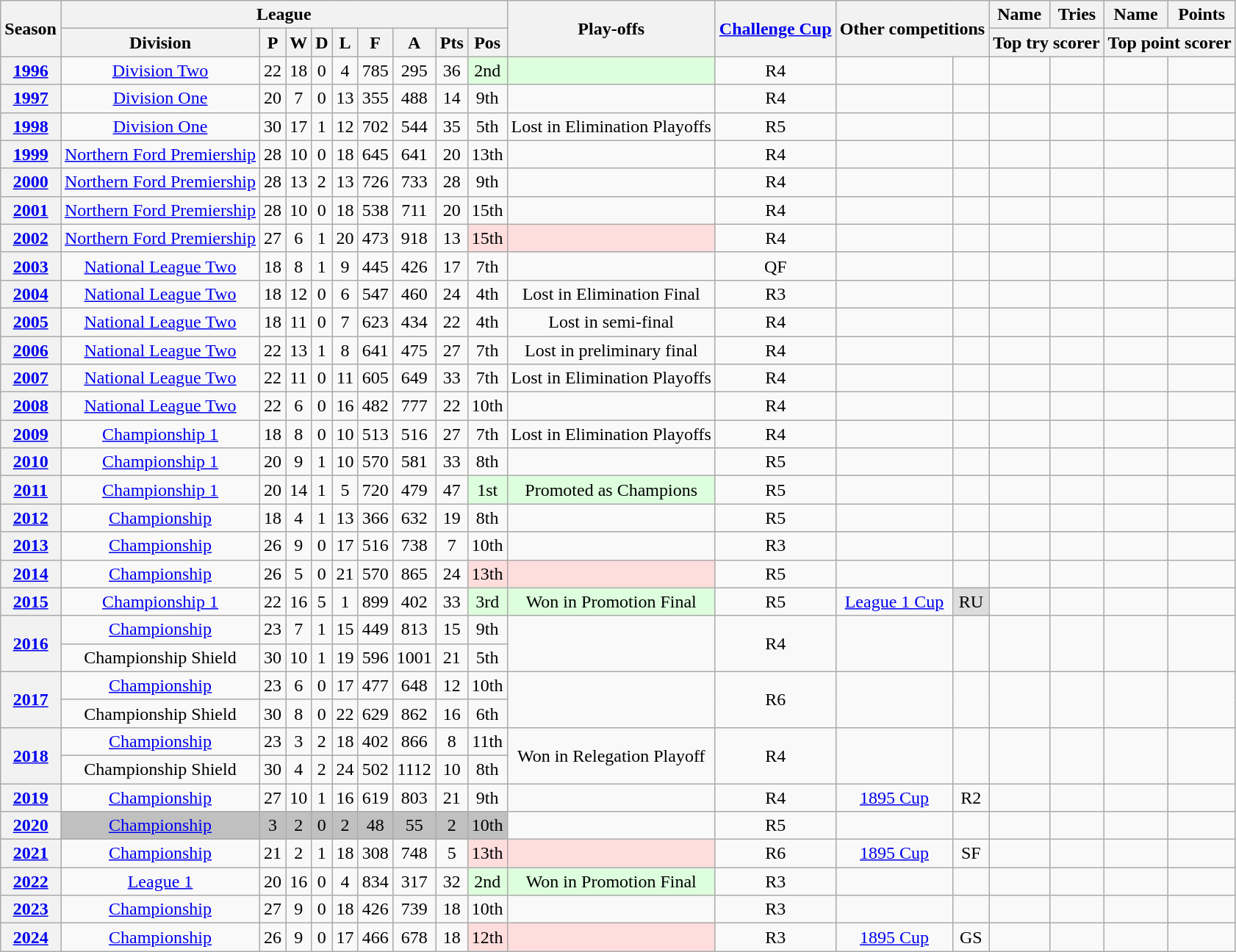<table class="wikitable" style="text-align: center">
<tr>
<th rowspan="2" scope="col">Season</th>
<th colspan="9" scope="col">League</th>
<th rowspan="2" scope="col">Play-offs</th>
<th rowspan="2" scope="col"><a href='#'>Challenge Cup</a></th>
<th colspan="2" rowspan="2" scope="col">Other competitions</th>
<th scope="col">Name</th>
<th scope="col">Tries</th>
<th scope="col">Name</th>
<th scope="col">Points</th>
</tr>
<tr>
<th scope="col">Division</th>
<th scope="col">P</th>
<th scope="col">W</th>
<th scope="col">D</th>
<th scope="col">L</th>
<th scope="col">F</th>
<th scope="col">A</th>
<th scope="col">Pts</th>
<th scope="col">Pos</th>
<th colspan="2" scope="col">Top try scorer</th>
<th colspan="2" scope="col">Top point scorer</th>
</tr>
<tr>
<th scope="row"><a href='#'>1996</a></th>
<td><a href='#'>Division Two</a></td>
<td>22</td>
<td>18</td>
<td>0</td>
<td>4</td>
<td>785</td>
<td>295</td>
<td>36</td>
<td style="background:#ddffdd;">2nd</td>
<td style="background:#ddffdd;"></td>
<td>R4</td>
<td></td>
<td></td>
<td></td>
<td></td>
<td></td>
<td></td>
</tr>
<tr>
<th scope="row"><a href='#'>1997</a></th>
<td><a href='#'>Division One</a></td>
<td>20</td>
<td>7</td>
<td>0</td>
<td>13</td>
<td>355</td>
<td>488</td>
<td>14</td>
<td>9th</td>
<td></td>
<td>R4</td>
<td></td>
<td></td>
<td></td>
<td></td>
<td></td>
<td></td>
</tr>
<tr>
<th scope="row"><a href='#'>1998</a></th>
<td><a href='#'>Division One</a></td>
<td>30</td>
<td>17</td>
<td>1</td>
<td>12</td>
<td>702</td>
<td>544</td>
<td>35</td>
<td>5th</td>
<td>Lost in Elimination Playoffs</td>
<td>R5</td>
<td></td>
<td></td>
<td></td>
<td></td>
<td></td>
<td></td>
</tr>
<tr>
<th scope="row"><a href='#'>1999</a></th>
<td><a href='#'>Northern Ford Premiership</a></td>
<td>28</td>
<td>10</td>
<td>0</td>
<td>18</td>
<td>645</td>
<td>641</td>
<td>20</td>
<td>13th</td>
<td></td>
<td>R4</td>
<td></td>
<td></td>
<td></td>
<td></td>
<td></td>
<td></td>
</tr>
<tr>
<th scope="row"><a href='#'>2000</a></th>
<td><a href='#'>Northern Ford Premiership</a></td>
<td>28</td>
<td>13</td>
<td>2</td>
<td>13</td>
<td>726</td>
<td>733</td>
<td>28</td>
<td>9th</td>
<td></td>
<td>R4</td>
<td></td>
<td></td>
<td></td>
<td></td>
<td></td>
<td></td>
</tr>
<tr>
<th scope="row"><a href='#'>2001</a></th>
<td><a href='#'>Northern Ford Premiership</a></td>
<td>28</td>
<td>10</td>
<td>0</td>
<td>18</td>
<td>538</td>
<td>711</td>
<td>20</td>
<td>15th</td>
<td></td>
<td>R4</td>
<td></td>
<td></td>
<td></td>
<td></td>
<td></td>
<td></td>
</tr>
<tr>
<th scope="row"><a href='#'>2002</a></th>
<td><a href='#'>Northern Ford Premiership</a></td>
<td>27</td>
<td>6</td>
<td>1</td>
<td>20</td>
<td>473</td>
<td>918</td>
<td>13</td>
<td style="background:#ffdddd;">15th</td>
<td style="background:#ffdddd;"></td>
<td>R4</td>
<td></td>
<td></td>
<td></td>
<td></td>
<td></td>
<td></td>
</tr>
<tr>
<th scope="row"><a href='#'>2003</a></th>
<td><a href='#'>National League Two</a></td>
<td>18</td>
<td>8</td>
<td>1</td>
<td>9</td>
<td>445</td>
<td>426</td>
<td>17</td>
<td>7th</td>
<td></td>
<td>QF</td>
<td></td>
<td></td>
<td></td>
<td></td>
<td></td>
<td></td>
</tr>
<tr>
<th scope="row"><a href='#'>2004</a></th>
<td><a href='#'>National League Two</a></td>
<td>18</td>
<td>12</td>
<td>0</td>
<td>6</td>
<td>547</td>
<td>460</td>
<td>24</td>
<td>4th</td>
<td>Lost in Elimination Final</td>
<td>R3</td>
<td></td>
<td></td>
<td></td>
<td></td>
<td></td>
<td></td>
</tr>
<tr>
<th scope="row"><a href='#'>2005</a></th>
<td><a href='#'>National League Two</a></td>
<td>18</td>
<td>11</td>
<td>0</td>
<td>7</td>
<td>623</td>
<td>434</td>
<td>22</td>
<td>4th</td>
<td>Lost in semi-final</td>
<td>R4</td>
<td></td>
<td></td>
<td></td>
<td></td>
<td></td>
<td></td>
</tr>
<tr>
<th scope="row"><a href='#'>2006</a></th>
<td><a href='#'>National League Two</a></td>
<td>22</td>
<td>13</td>
<td>1</td>
<td>8</td>
<td>641</td>
<td>475</td>
<td>27</td>
<td>7th</td>
<td>Lost in preliminary final</td>
<td>R4</td>
<td></td>
<td></td>
<td></td>
<td></td>
<td></td>
<td></td>
</tr>
<tr>
<th scope="row"><a href='#'>2007</a></th>
<td><a href='#'>National League Two</a></td>
<td>22</td>
<td>11</td>
<td>0</td>
<td>11</td>
<td>605</td>
<td>649</td>
<td>33</td>
<td>7th</td>
<td>Lost in Elimination Playoffs</td>
<td>R4</td>
<td></td>
<td></td>
<td></td>
<td></td>
<td></td>
<td></td>
</tr>
<tr>
<th scope="row"><a href='#'>2008</a></th>
<td><a href='#'>National League Two</a></td>
<td>22</td>
<td>6</td>
<td>0</td>
<td>16</td>
<td>482</td>
<td>777</td>
<td>22</td>
<td>10th</td>
<td></td>
<td>R4</td>
<td></td>
<td></td>
<td></td>
<td></td>
<td></td>
<td></td>
</tr>
<tr>
<th scope="row"><a href='#'>2009</a></th>
<td><a href='#'>Championship 1</a></td>
<td>18</td>
<td>8</td>
<td>0</td>
<td>10</td>
<td>513</td>
<td>516</td>
<td>27</td>
<td>7th</td>
<td>Lost in Elimination Playoffs</td>
<td>R4</td>
<td></td>
<td></td>
<td></td>
<td></td>
<td></td>
<td></td>
</tr>
<tr>
<th scope="row"><a href='#'>2010</a></th>
<td><a href='#'>Championship 1</a></td>
<td>20</td>
<td>9</td>
<td>1</td>
<td>10</td>
<td>570</td>
<td>581</td>
<td>33</td>
<td>8th</td>
<td></td>
<td>R5</td>
<td></td>
<td></td>
<td></td>
<td></td>
<td></td>
<td></td>
</tr>
<tr>
<th scope="row"><a href='#'>2011</a></th>
<td><a href='#'>Championship 1</a></td>
<td>20</td>
<td>14</td>
<td>1</td>
<td>5</td>
<td>720</td>
<td>479</td>
<td>47</td>
<td style="background:#ddffdd;">1st</td>
<td style="background:#ddffdd;">Promoted as Champions</td>
<td>R5</td>
<td></td>
<td></td>
<td></td>
<td></td>
<td></td>
<td></td>
</tr>
<tr>
<th scope="row"><a href='#'>2012</a></th>
<td><a href='#'>Championship</a></td>
<td>18</td>
<td>4</td>
<td>1</td>
<td>13</td>
<td>366</td>
<td>632</td>
<td>19</td>
<td>8th</td>
<td></td>
<td>R5</td>
<td></td>
<td></td>
<td></td>
<td></td>
<td></td>
<td></td>
</tr>
<tr>
<th scope="row"><a href='#'>2013</a></th>
<td><a href='#'>Championship</a></td>
<td>26</td>
<td>9</td>
<td>0</td>
<td>17</td>
<td>516</td>
<td>738</td>
<td>7</td>
<td>10th</td>
<td></td>
<td>R3</td>
<td></td>
<td></td>
<td></td>
<td></td>
<td></td>
<td></td>
</tr>
<tr>
<th scope="row"><a href='#'>2014</a></th>
<td><a href='#'>Championship</a></td>
<td>26</td>
<td>5</td>
<td>0</td>
<td>21</td>
<td>570</td>
<td>865</td>
<td>24</td>
<td style="background:#ffdddd;">13th</td>
<td style="background:#ffdddd;"></td>
<td>R5</td>
<td></td>
<td></td>
<td></td>
<td></td>
<td></td>
<td></td>
</tr>
<tr>
<th scope="row"><a href='#'>2015</a></th>
<td><a href='#'>Championship 1</a></td>
<td>22</td>
<td>16</td>
<td>5</td>
<td>1</td>
<td>899</td>
<td>402</td>
<td>33</td>
<td style="background:#ddffdd;">3rd</td>
<td style="background:#ddffdd;">Won in Promotion Final</td>
<td>R5</td>
<td><a href='#'>League 1 Cup</a></td>
<td style="background-color:#DDD">RU</td>
<td></td>
<td></td>
<td></td>
<td></td>
</tr>
<tr>
<th scope="row" rowspan="2"><a href='#'>2016</a></th>
<td><a href='#'>Championship</a></td>
<td>23</td>
<td>7</td>
<td>1</td>
<td>15</td>
<td>449</td>
<td>813</td>
<td>15</td>
<td>9th</td>
<td rowspan="2"></td>
<td rowspan="2">R4</td>
<td rowspan="2"></td>
<td rowspan="2"></td>
<td rowspan="2"></td>
<td rowspan="2"></td>
<td rowspan="2"></td>
<td rowspan="2"></td>
</tr>
<tr>
<td>Championship Shield</td>
<td>30</td>
<td>10</td>
<td>1</td>
<td>19</td>
<td>596</td>
<td>1001</td>
<td>21</td>
<td>5th</td>
</tr>
<tr>
<th scope="row" rowspan="2"><a href='#'>2017</a></th>
<td><a href='#'>Championship</a></td>
<td>23</td>
<td>6</td>
<td>0</td>
<td>17</td>
<td>477</td>
<td>648</td>
<td>12</td>
<td>10th</td>
<td rowspan="2"></td>
<td rowspan="2">R6</td>
<td rowspan="2"></td>
<td rowspan="2"></td>
<td rowspan="2"></td>
<td rowspan="2"></td>
<td rowspan="2"></td>
<td rowspan="2"></td>
</tr>
<tr>
<td>Championship Shield</td>
<td>30</td>
<td>8</td>
<td>0</td>
<td>22</td>
<td>629</td>
<td>862</td>
<td>16</td>
<td>6th</td>
</tr>
<tr>
<th scope="row" rowspan="2"><a href='#'>2018</a></th>
<td><a href='#'>Championship</a></td>
<td>23</td>
<td>3</td>
<td>2</td>
<td>18</td>
<td>402</td>
<td>866</td>
<td>8</td>
<td>11th</td>
<td rowspan="2">Won in Relegation Playoff</td>
<td rowspan="2">R4</td>
<td rowspan="2"></td>
<td rowspan="2"></td>
<td rowspan="2"></td>
<td rowspan="2"></td>
<td rowspan="2"></td>
<td rowspan="2"></td>
</tr>
<tr>
<td>Championship Shield</td>
<td>30</td>
<td>4</td>
<td>2</td>
<td>24</td>
<td>502</td>
<td>1112</td>
<td>10</td>
<td>8th</td>
</tr>
<tr>
<th scope="row"><a href='#'>2019</a></th>
<td><a href='#'>Championship</a></td>
<td>27</td>
<td>10</td>
<td>1</td>
<td>16</td>
<td>619</td>
<td>803</td>
<td>21</td>
<td>9th</td>
<td></td>
<td>R4</td>
<td><a href='#'>1895 Cup</a></td>
<td>R2</td>
<td></td>
<td></td>
<td></td>
<td></td>
</tr>
<tr>
<th scope="row"><a href='#'>2020</a></th>
<td style="background:#C0C0C0;"><a href='#'>Championship</a></td>
<td style="background:#C0C0C0;">3</td>
<td style="background:#C0C0C0;">2</td>
<td style="background:#C0C0C0;">0</td>
<td style="background:#C0C0C0;">2</td>
<td style="background:#C0C0C0;">48</td>
<td style="background:#C0C0C0;">55</td>
<td style="background:#C0C0C0;">2</td>
<td style="background:#C0C0C0;">10th</td>
<td></td>
<td>R5</td>
<td></td>
<td></td>
<td></td>
<td></td>
<td></td>
<td></td>
</tr>
<tr>
<th scope="row"><a href='#'>2021</a></th>
<td><a href='#'>Championship</a></td>
<td>21</td>
<td>2</td>
<td>1</td>
<td>18</td>
<td>308</td>
<td>748</td>
<td>5</td>
<td style="background:#ffdddd;">13th</td>
<td style="background:#ffdddd;"></td>
<td>R6</td>
<td><a href='#'>1895 Cup</a></td>
<td>SF</td>
<td></td>
<td></td>
<td></td>
<td></td>
</tr>
<tr>
<th scope="row"><a href='#'>2022</a></th>
<td><a href='#'>League 1</a></td>
<td>20</td>
<td>16</td>
<td>0</td>
<td>4</td>
<td>834</td>
<td>317</td>
<td>32</td>
<td style="background:#ddffdd;">2nd</td>
<td style="background:#ddffdd;">Won in Promotion Final</td>
<td>R3</td>
<td></td>
<td></td>
<td></td>
<td></td>
<td></td>
<td></td>
</tr>
<tr>
<th scope="row"><a href='#'>2023</a></th>
<td><a href='#'>Championship</a></td>
<td>27</td>
<td>9</td>
<td>0</td>
<td>18</td>
<td>426</td>
<td>739</td>
<td>18</td>
<td>10th</td>
<td></td>
<td>R3</td>
<td></td>
<td></td>
<td></td>
<td></td>
<td></td>
<td></td>
</tr>
<tr>
<th scope="row"><a href='#'>2024</a></th>
<td><a href='#'>Championship</a></td>
<td>26</td>
<td>9</td>
<td>0</td>
<td>17</td>
<td>466</td>
<td>678</td>
<td>18</td>
<td style="background:#ffdddd;">12th</td>
<td style="background:#ffdddd;"></td>
<td>R3</td>
<td><a href='#'>1895 Cup</a></td>
<td>GS</td>
<td></td>
<td></td>
<td></td>
<td></td>
</tr>
</table>
